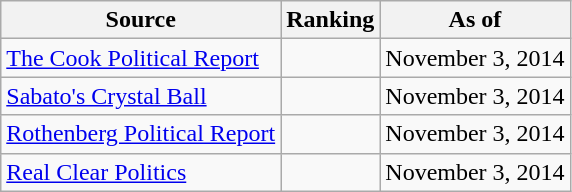<table class="wikitable" style="text-align:center">
<tr>
<th>Source</th>
<th>Ranking</th>
<th>As of</th>
</tr>
<tr>
<td align=left><a href='#'>The Cook Political Report</a></td>
<td></td>
<td>November 3, 2014</td>
</tr>
<tr>
<td align=left><a href='#'>Sabato's Crystal Ball</a></td>
<td></td>
<td>November 3, 2014</td>
</tr>
<tr>
<td align=left><a href='#'>Rothenberg Political Report</a></td>
<td></td>
<td>November 3, 2014</td>
</tr>
<tr>
<td align=left><a href='#'>Real Clear Politics</a></td>
<td></td>
<td>November 3, 2014</td>
</tr>
</table>
